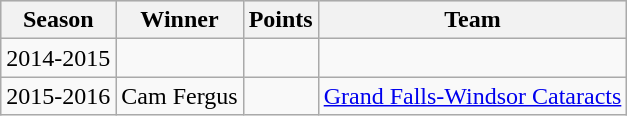<table class="wikitable">
<tr - align="center"  bgcolor="#dddddd">
<th>Season</th>
<th>Winner</th>
<th>Points</th>
<th>Team</th>
</tr>
<tr>
<td>2014-2015</td>
<td></td>
<td></td>
<td></td>
</tr>
<tr>
<td>2015-2016</td>
<td>Cam Fergus</td>
<td></td>
<td><a href='#'>Grand Falls-Windsor Cataracts</a></td>
</tr>
</table>
